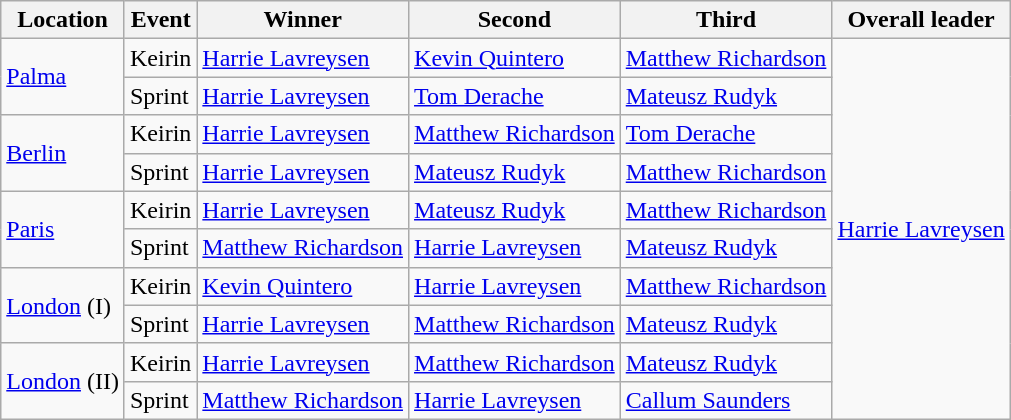<table class="wikitable">
<tr>
<th>Location</th>
<th>Event</th>
<th>Winner</th>
<th>Second</th>
<th>Third</th>
<th>Overall leader</th>
</tr>
<tr>
<td rowspan=2><a href='#'>Palma</a></td>
<td>Keirin</td>
<td> <a href='#'>Harrie Lavreysen</a></td>
<td> <a href='#'>Kevin Quintero</a></td>
<td> <a href='#'>Matthew Richardson</a></td>
<td rowspan=10> <a href='#'>Harrie Lavreysen</a></td>
</tr>
<tr>
<td>Sprint</td>
<td> <a href='#'>Harrie Lavreysen</a></td>
<td> <a href='#'>Tom Derache</a></td>
<td> <a href='#'>Mateusz Rudyk</a></td>
</tr>
<tr>
<td rowspan=2><a href='#'>Berlin</a></td>
<td>Keirin</td>
<td> <a href='#'>Harrie Lavreysen</a></td>
<td> <a href='#'>Matthew Richardson</a></td>
<td> <a href='#'>Tom Derache</a></td>
</tr>
<tr>
<td>Sprint</td>
<td> <a href='#'>Harrie Lavreysen</a></td>
<td> <a href='#'>Mateusz Rudyk</a></td>
<td> <a href='#'>Matthew Richardson</a></td>
</tr>
<tr>
<td rowspan=2><a href='#'>Paris</a></td>
<td>Keirin</td>
<td> <a href='#'>Harrie Lavreysen</a></td>
<td> <a href='#'>Mateusz Rudyk</a></td>
<td> <a href='#'>Matthew Richardson</a></td>
</tr>
<tr>
<td>Sprint</td>
<td> <a href='#'>Matthew Richardson</a></td>
<td> <a href='#'>Harrie Lavreysen</a></td>
<td> <a href='#'>Mateusz Rudyk</a></td>
</tr>
<tr>
<td rowspan=2><a href='#'>London</a> (I)</td>
<td>Keirin</td>
<td> <a href='#'>Kevin Quintero</a></td>
<td> <a href='#'>Harrie Lavreysen</a></td>
<td> <a href='#'>Matthew Richardson</a></td>
</tr>
<tr>
<td>Sprint</td>
<td> <a href='#'>Harrie Lavreysen</a></td>
<td> <a href='#'>Matthew Richardson</a></td>
<td> <a href='#'>Mateusz Rudyk</a></td>
</tr>
<tr>
<td rowspan=2><a href='#'>London</a> (II)</td>
<td>Keirin</td>
<td> <a href='#'>Harrie Lavreysen</a></td>
<td> <a href='#'>Matthew Richardson</a></td>
<td> <a href='#'>Mateusz Rudyk</a></td>
</tr>
<tr>
<td>Sprint</td>
<td> <a href='#'>Matthew Richardson</a></td>
<td> <a href='#'>Harrie Lavreysen</a></td>
<td> <a href='#'>Callum Saunders</a></td>
</tr>
</table>
